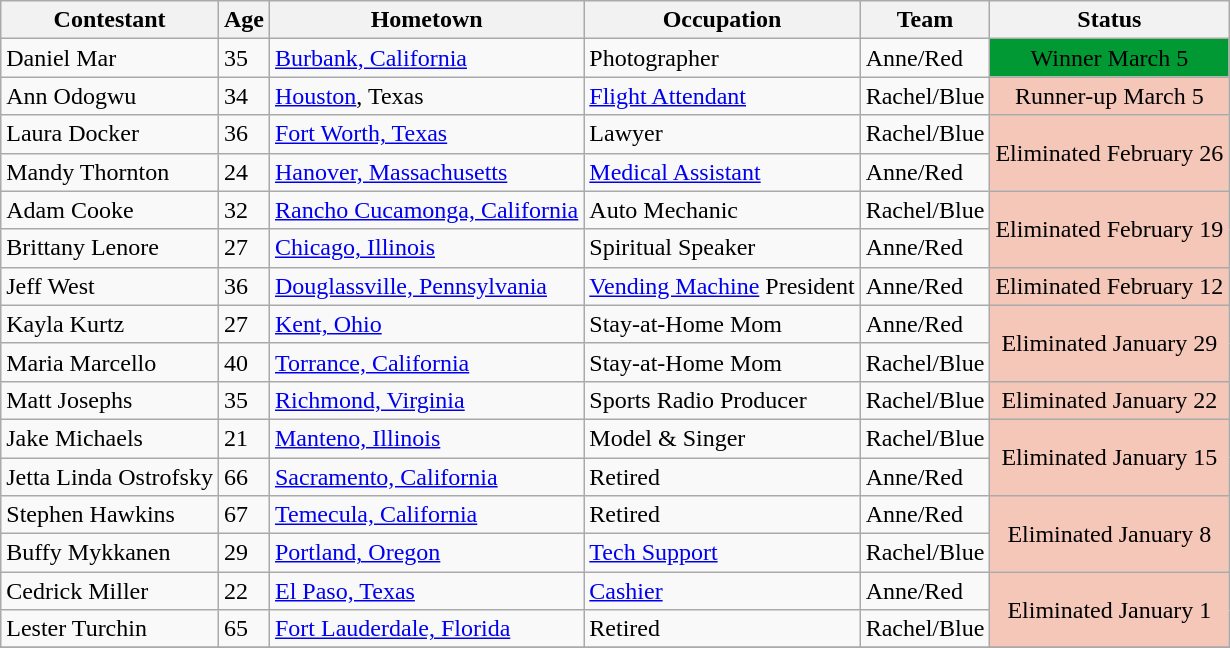<table class="wikitable"  style="border-collapse:collapse;">
<tr>
<th>Contestant</th>
<th>Age</th>
<th>Hometown</th>
<th>Occupation</th>
<th>Team</th>
<th>Status</th>
</tr>
<tr>
<td>Daniel Mar</td>
<td>35</td>
<td><a href='#'>Burbank, California</a></td>
<td>Photographer</td>
<td>Anne/Red</td>
<td style="background:#093; text-align:center;"><span>Winner March 5</span></td>
</tr>
<tr>
<td>Ann Odogwu</td>
<td>34</td>
<td><a href='#'>Houston</a>, Texas</td>
<td><a href='#'>Flight Attendant</a></td>
<td>Rachel/Blue</td>
<td style="background:#f4c7b8; text-align:center;">Runner-up March 5</td>
</tr>
<tr>
<td>Laura Docker</td>
<td>36</td>
<td><a href='#'>Fort Worth, Texas</a></td>
<td>Lawyer</td>
<td>Rachel/Blue</td>
<td rowspan=2 style="background:#f4c7b8; text-align:center;">Eliminated February 26</td>
</tr>
<tr>
<td>Mandy Thornton</td>
<td>24</td>
<td><a href='#'>Hanover, Massachusetts</a></td>
<td><a href='#'>Medical Assistant</a></td>
<td>Anne/Red</td>
</tr>
<tr>
<td>Adam Cooke</td>
<td>32</td>
<td><a href='#'>Rancho Cucamonga, California</a></td>
<td>Auto Mechanic</td>
<td>Rachel/Blue</td>
<td rowspan=2 style="background:#f4c7b8; text-align:center;">Eliminated February 19</td>
</tr>
<tr>
<td>Brittany Lenore</td>
<td>27</td>
<td><a href='#'>Chicago, Illinois</a></td>
<td>Spiritual Speaker</td>
<td>Anne/Red</td>
</tr>
<tr>
<td>Jeff West</td>
<td>36</td>
<td><a href='#'>Douglassville, Pennsylvania</a></td>
<td><a href='#'>Vending Machine</a> President</td>
<td>Anne/Red</td>
<td style="background:#f4c7b8; text-align:center;">Eliminated February 12</td>
</tr>
<tr>
<td>Kayla Kurtz</td>
<td>27</td>
<td><a href='#'>Kent, Ohio</a></td>
<td>Stay-at-Home Mom</td>
<td>Anne/Red</td>
<td rowspan=2 style="background:#f4c7b8; text-align:center;">Eliminated January 29</td>
</tr>
<tr>
<td>Maria Marcello</td>
<td>40</td>
<td><a href='#'>Torrance, California</a></td>
<td>Stay-at-Home Mom</td>
<td>Rachel/Blue</td>
</tr>
<tr>
<td>Matt Josephs</td>
<td>35</td>
<td><a href='#'>Richmond, Virginia</a></td>
<td>Sports Radio Producer</td>
<td>Rachel/Blue</td>
<td style="background:#f4c7b8; text-align:center;">Eliminated January 22</td>
</tr>
<tr>
<td>Jake Michaels</td>
<td>21</td>
<td><a href='#'>Manteno, Illinois</a></td>
<td>Model & Singer</td>
<td>Rachel/Blue</td>
<td rowspan=2 style="background:#f4c7b8; text-align:center;">Eliminated January 15</td>
</tr>
<tr>
<td>Jetta Linda Ostrofsky</td>
<td>66</td>
<td><a href='#'>Sacramento, California</a></td>
<td>Retired</td>
<td>Anne/Red</td>
</tr>
<tr>
<td>Stephen Hawkins</td>
<td>67</td>
<td><a href='#'>Temecula, California</a></td>
<td>Retired</td>
<td>Anne/Red</td>
<td rowspan=2 style="background:#f4c7b8; text-align:center;">Eliminated January 8</td>
</tr>
<tr>
<td>Buffy Mykkanen</td>
<td>29</td>
<td><a href='#'>Portland, Oregon</a></td>
<td><a href='#'>Tech Support</a></td>
<td>Rachel/Blue</td>
</tr>
<tr>
<td>Cedrick Miller</td>
<td>22</td>
<td><a href='#'>El Paso, Texas</a></td>
<td><a href='#'>Cashier</a></td>
<td>Anne/Red</td>
<td rowspan=2 style="background:#f4c7b8; text-align:center;">Eliminated January 1</td>
</tr>
<tr>
<td>Lester Turchin</td>
<td>65</td>
<td><a href='#'>Fort Lauderdale, Florida</a></td>
<td>Retired</td>
<td>Rachel/Blue</td>
</tr>
<tr>
</tr>
</table>
